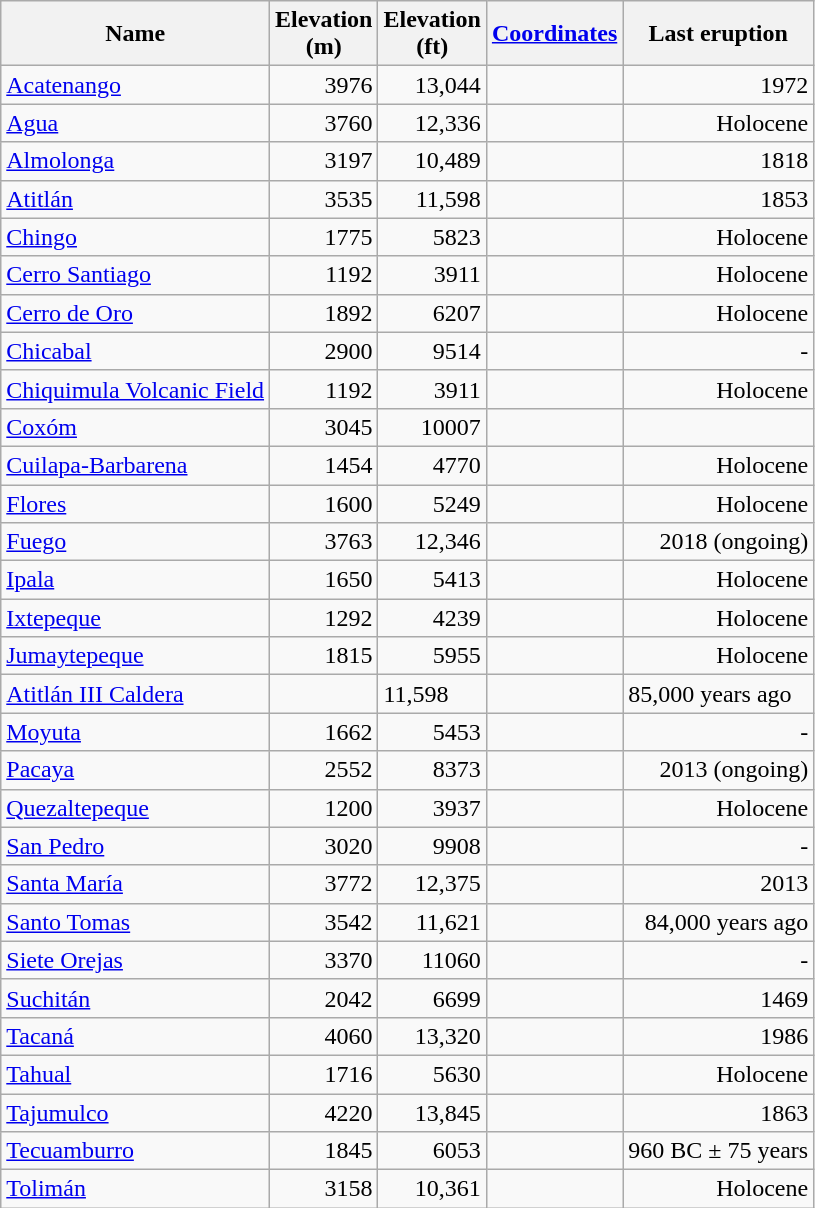<table class="wikitable sortable">
<tr>
<th>Name</th>
<th>Elevation<br> (m)</th>
<th>Elevation<br> (ft)</th>
<th><a href='#'>Coordinates</a></th>
<th>Last eruption</th>
</tr>
<tr align="right">
<td align="left"><a href='#'>Acatenango</a></td>
<td>3976</td>
<td>13,044</td>
<td></td>
<td>1972</td>
</tr>
<tr align="right">
<td align="left"><a href='#'>Agua</a></td>
<td>3760</td>
<td>12,336</td>
<td></td>
<td>Holocene</td>
</tr>
<tr align="right">
<td align="left"><a href='#'>Almolonga</a></td>
<td>3197</td>
<td>10,489</td>
<td></td>
<td>1818</td>
</tr>
<tr align="right">
<td align="left"><a href='#'>Atitlán</a></td>
<td>3535</td>
<td>11,598</td>
<td></td>
<td>1853</td>
</tr>
<tr align="right">
<td align="left"><a href='#'>Chingo</a></td>
<td>1775</td>
<td>5823</td>
<td></td>
<td>Holocene</td>
</tr>
<tr align="right">
<td align="left"><a href='#'>Cerro Santiago</a></td>
<td>1192</td>
<td>3911</td>
<td></td>
<td>Holocene</td>
</tr>
<tr align="right">
<td align="left"><a href='#'>Cerro de Oro</a></td>
<td>1892</td>
<td>6207</td>
<td></td>
<td>Holocene</td>
</tr>
<tr align="right">
<td align="left"><a href='#'>Chicabal</a></td>
<td>2900</td>
<td>9514</td>
<td></td>
<td>-</td>
</tr>
<tr align="right">
<td align="left"><a href='#'>Chiquimula Volcanic Field</a></td>
<td>1192</td>
<td>3911</td>
<td></td>
<td>Holocene</td>
</tr>
<tr align="right">
<td align="left"><a href='#'>Coxóm</a></td>
<td>3045</td>
<td>10007</td>
<td></td>
<td></td>
</tr>
<tr align="right">
<td align="left"><a href='#'>Cuilapa-Barbarena</a></td>
<td>1454</td>
<td>4770</td>
<td></td>
<td>Holocene</td>
</tr>
<tr align="right">
<td align="left"><a href='#'>Flores</a></td>
<td>1600</td>
<td>5249</td>
<td></td>
<td>Holocene</td>
</tr>
<tr align="right">
<td align="left"><a href='#'>Fuego</a></td>
<td>3763</td>
<td>12,346</td>
<td></td>
<td>2018 (ongoing)</td>
</tr>
<tr align="right">
<td align="left"><a href='#'>Ipala</a></td>
<td>1650</td>
<td>5413</td>
<td></td>
<td>Holocene</td>
</tr>
<tr align="right">
<td align="left"><a href='#'>Ixtepeque</a></td>
<td>1292</td>
<td>4239</td>
<td></td>
<td>Holocene</td>
</tr>
<tr align="right">
<td align="left"><a href='#'>Jumaytepeque</a></td>
<td>1815</td>
<td>5955</td>
<td></td>
<td>Holocene</td>
</tr>
<tr>
<td><a href='#'>Atitlán III Caldera</a></td>
<td></td>
<td>11,598</td>
<td></td>
<td>85,000 years ago</td>
</tr>
<tr align="right">
<td align="left"><a href='#'>Moyuta</a></td>
<td>1662</td>
<td>5453</td>
<td></td>
<td>-</td>
</tr>
<tr align="right">
<td align="left"><a href='#'>Pacaya</a></td>
<td>2552</td>
<td>8373</td>
<td></td>
<td>2013 (ongoing)</td>
</tr>
<tr align="right">
<td align="left"><a href='#'>Quezaltepeque</a></td>
<td>1200</td>
<td>3937</td>
<td></td>
<td>Holocene</td>
</tr>
<tr align="right">
<td align="left"><a href='#'>San Pedro</a></td>
<td>3020</td>
<td>9908</td>
<td></td>
<td>-</td>
</tr>
<tr align="right">
<td align="left"><a href='#'>Santa María</a></td>
<td>3772</td>
<td>12,375</td>
<td></td>
<td>2013</td>
</tr>
<tr align="right">
<td align="left"><a href='#'>Santo Tomas</a></td>
<td>3542</td>
<td>11,621</td>
<td></td>
<td>84,000 years ago</td>
</tr>
<tr align="right">
<td align="left"><a href='#'>Siete Orejas</a></td>
<td>3370</td>
<td>11060</td>
<td></td>
<td>-</td>
</tr>
<tr align="right">
<td align="left"><a href='#'>Suchitán</a></td>
<td>2042</td>
<td>6699</td>
<td></td>
<td>1469</td>
</tr>
<tr align="right">
<td align="left"><a href='#'>Tacaná</a></td>
<td>4060</td>
<td>13,320</td>
<td></td>
<td>1986</td>
</tr>
<tr align="right">
<td align="left"><a href='#'>Tahual</a></td>
<td>1716</td>
<td>5630</td>
<td></td>
<td>Holocene</td>
</tr>
<tr align="right">
<td align="left"><a href='#'>Tajumulco</a></td>
<td>4220</td>
<td>13,845</td>
<td></td>
<td>1863</td>
</tr>
<tr align="right">
<td align="left"><a href='#'>Tecuamburro</a></td>
<td>1845</td>
<td>6053</td>
<td></td>
<td>960 BC ± 75 years</td>
</tr>
<tr align="right">
<td align="left"><a href='#'>Tolimán</a></td>
<td>3158</td>
<td>10,361</td>
<td></td>
<td>Holocene</td>
</tr>
</table>
